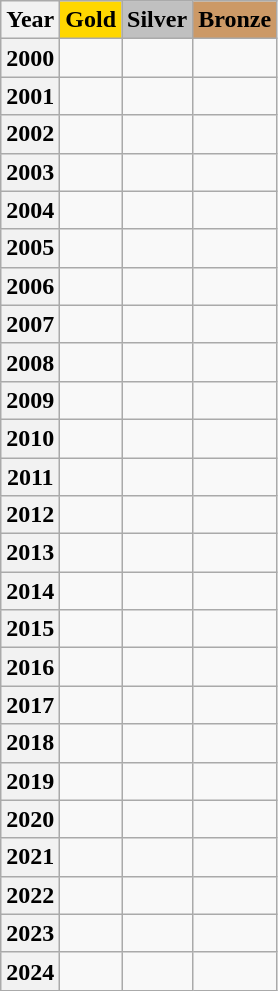<table class="wikitable">
<tr>
<th align="center">Year</th>
<td align="center"  bgcolor="gold"><strong>Gold</strong></td>
<td align="center"  bgcolor="silver"><strong>Silver</strong></td>
<td align="center"  bgcolor="#CC9966"><strong>Bronze</strong></td>
</tr>
<tr>
<th>2000</th>
<td></td>
<td></td>
<td></td>
</tr>
<tr>
<th>2001</th>
<td></td>
<td></td>
<td></td>
</tr>
<tr>
<th>2002</th>
<td></td>
<td></td>
<td></td>
</tr>
<tr>
<th>2003</th>
<td></td>
<td></td>
<td></td>
</tr>
<tr>
<th>2004</th>
<td></td>
<td></td>
<td></td>
</tr>
<tr>
<th>2005</th>
<td></td>
<td></td>
<td></td>
</tr>
<tr>
<th>2006</th>
<td></td>
<td></td>
<td></td>
</tr>
<tr>
<th>2007</th>
<td></td>
<td></td>
<td></td>
</tr>
<tr>
<th>2008</th>
<td></td>
<td></td>
<td></td>
</tr>
<tr>
<th>2009</th>
<td></td>
<td></td>
<td></td>
</tr>
<tr>
<th>2010</th>
<td></td>
<td></td>
<td></td>
</tr>
<tr>
<th>2011</th>
<td></td>
<td></td>
<td></td>
</tr>
<tr>
<th>2012</th>
<td></td>
<td></td>
<td></td>
</tr>
<tr>
<th>2013</th>
<td></td>
<td></td>
<td></td>
</tr>
<tr>
<th>2014</th>
<td></td>
<td></td>
<td></td>
</tr>
<tr>
<th>2015</th>
<td></td>
<td></td>
<td></td>
</tr>
<tr>
<th>2016</th>
<td></td>
<td></td>
<td></td>
</tr>
<tr>
<th>2017</th>
<td></td>
<td></td>
<td></td>
</tr>
<tr>
<th>2018</th>
<td></td>
<td></td>
<td></td>
</tr>
<tr>
<th>2019</th>
<td></td>
<td></td>
<td></td>
</tr>
<tr>
<th>2020</th>
<td></td>
<td></td>
<td></td>
</tr>
<tr>
<th>2021</th>
<td></td>
<td></td>
<td></td>
</tr>
<tr>
<th>2022</th>
<td></td>
<td></td>
<td></td>
</tr>
<tr>
<th>2023</th>
<td></td>
<td></td>
<td></td>
</tr>
<tr>
<th>2024</th>
<td></td>
<td></td>
<td></td>
</tr>
</table>
